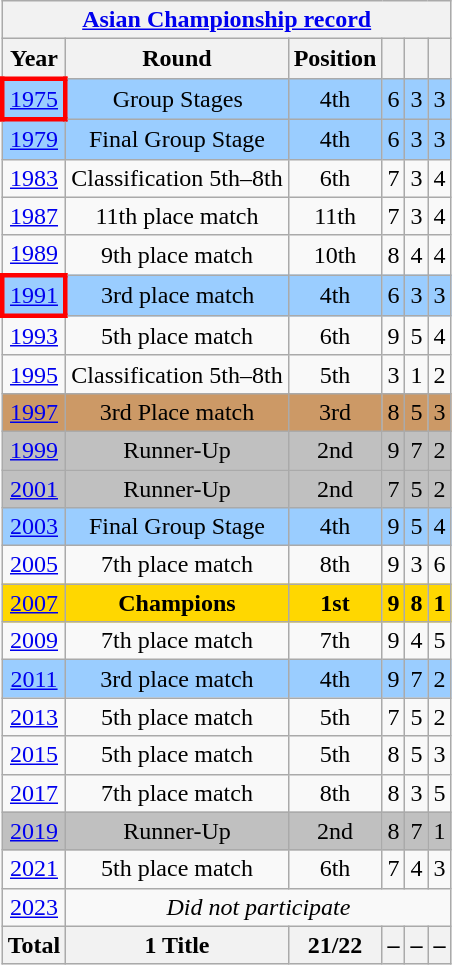<table class="wikitable" style="text-align: center;">
<tr>
<th colspan="6"><a href='#'>Asian Championship record</a></th>
</tr>
<tr>
<th>Year</th>
<th>Round</th>
<th>Position</th>
<th></th>
<th></th>
<th></th>
</tr>
<tr bgcolor=#9acdff>
<td style="border: 3px solid red"> <a href='#'>1975</a></td>
<td>Group Stages</td>
<td>4th</td>
<td>6</td>
<td>3</td>
<td>3</td>
</tr>
<tr bgcolor=#9acdff>
<td> <a href='#'>1979</a></td>
<td>Final Group Stage</td>
<td>4th</td>
<td>6</td>
<td>3</td>
<td>3</td>
</tr>
<tr>
<td> <a href='#'>1983</a></td>
<td>Classification 5th–8th</td>
<td>6th</td>
<td>7</td>
<td>3</td>
<td>4</td>
</tr>
<tr>
<td> <a href='#'>1987</a></td>
<td>11th place match</td>
<td>11th</td>
<td>7</td>
<td>3</td>
<td>4</td>
</tr>
<tr>
<td> <a href='#'>1989</a></td>
<td>9th place match</td>
<td>10th</td>
<td>8</td>
<td>4</td>
<td>4</td>
</tr>
<tr bgcolor=#9acdff>
<td style="border: 3px solid red"> <a href='#'>1991</a></td>
<td>3rd place match</td>
<td>4th</td>
<td>6</td>
<td>3</td>
<td>3</td>
</tr>
<tr>
<td> <a href='#'>1993</a></td>
<td>5th place match</td>
<td>6th</td>
<td>9</td>
<td>5</td>
<td>4</td>
</tr>
<tr>
<td> <a href='#'>1995</a></td>
<td>Classification 5th–8th</td>
<td>5th</td>
<td>3</td>
<td>1</td>
<td>2</td>
</tr>
<tr bgcolor=#cc9966>
<td> <a href='#'>1997</a></td>
<td>3rd Place match</td>
<td>3rd</td>
<td>8</td>
<td>5</td>
<td>3</td>
</tr>
<tr bgcolor=silver>
<td> <a href='#'>1999</a></td>
<td>Runner-Up</td>
<td>2nd</td>
<td>9</td>
<td>7</td>
<td>2</td>
</tr>
<tr bgcolor=silver>
<td> <a href='#'>2001</a></td>
<td>Runner-Up</td>
<td>2nd</td>
<td>7</td>
<td>5</td>
<td>2</td>
</tr>
<tr bgcolor=#9acdff>
<td> <a href='#'>2003</a></td>
<td>Final Group Stage</td>
<td>4th</td>
<td>9</td>
<td>5</td>
<td>4</td>
</tr>
<tr>
<td> <a href='#'>2005</a></td>
<td>7th place match</td>
<td>8th</td>
<td>9</td>
<td>3</td>
<td>6</td>
</tr>
<tr bgcolor=gold>
<td> <a href='#'>2007</a></td>
<td><strong>Champions</strong></td>
<td><strong>1st</strong></td>
<td><strong>9</strong></td>
<td><strong>8</strong></td>
<td><strong>1</strong></td>
</tr>
<tr>
<td> <a href='#'>2009</a></td>
<td>7th place match</td>
<td>7th</td>
<td>9</td>
<td>4</td>
<td>5</td>
</tr>
<tr bgcolor=#9acdff>
<td> <a href='#'>2011</a></td>
<td>3rd place match</td>
<td>4th</td>
<td>9</td>
<td>7</td>
<td>2</td>
</tr>
<tr>
<td> <a href='#'>2013</a></td>
<td>5th place match</td>
<td>5th</td>
<td>7</td>
<td>5</td>
<td>2</td>
</tr>
<tr>
<td> <a href='#'>2015</a></td>
<td>5th place match</td>
<td>5th</td>
<td>8</td>
<td>5</td>
<td>3</td>
</tr>
<tr>
<td> <a href='#'>2017</a></td>
<td>7th place match</td>
<td>8th</td>
<td>8</td>
<td>3</td>
<td>5</td>
</tr>
<tr bgcolor=silver>
<td> <a href='#'>2019</a></td>
<td>Runner-Up</td>
<td>2nd</td>
<td>8</td>
<td>7</td>
<td>1</td>
</tr>
<tr>
<td> <a href='#'>2021</a></td>
<td>5th place match</td>
<td>6th</td>
<td>7</td>
<td>4</td>
<td>3</td>
</tr>
<tr>
<td> <a href='#'>2023</a></td>
<td colspan=5><em>Did not participate</em></td>
</tr>
<tr>
<th>Total</th>
<th>1 Title</th>
<th>21/22</th>
<th>–</th>
<th>–</th>
<th>–</th>
</tr>
</table>
